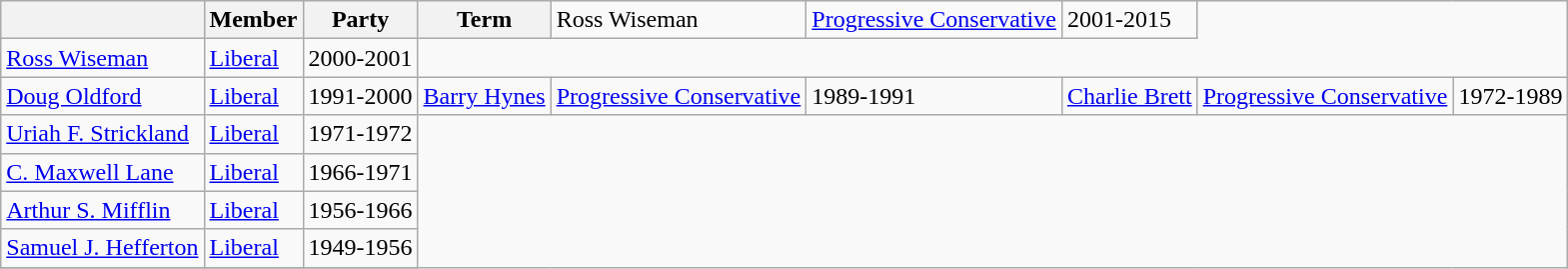<table class="wikitable">
<tr>
<th> </th>
<th>Member</th>
<th>Party</th>
<th>Term<br></th>
<td>Ross Wiseman</td>
<td><a href='#'>Progressive Conservative</a></td>
<td>2001-2015</td>
</tr>
<tr>
<td><a href='#'>Ross Wiseman</a></td>
<td><a href='#'>Liberal</a></td>
<td>2000-2001</td>
</tr>
<tr>
<td><a href='#'>Doug Oldford</a></td>
<td><a href='#'>Liberal</a></td>
<td>1991-2000<br></td>
<td><a href='#'>Barry Hynes</a></td>
<td><a href='#'>Progressive Conservative</a></td>
<td>1989-1991<br></td>
<td><a href='#'>Charlie Brett</a></td>
<td><a href='#'>Progressive Conservative</a></td>
<td>1972-1989</td>
</tr>
<tr>
<td><a href='#'>Uriah F. Strickland</a></td>
<td><a href='#'>Liberal</a></td>
<td>1971-1972</td>
</tr>
<tr>
<td><a href='#'>C. Maxwell Lane</a></td>
<td><a href='#'>Liberal</a></td>
<td>1966-1971</td>
</tr>
<tr>
<td><a href='#'>Arthur S. Mifflin</a></td>
<td><a href='#'>Liberal</a></td>
<td>1956-1966</td>
</tr>
<tr>
<td><a href='#'>Samuel J. Hefferton</a></td>
<td><a href='#'>Liberal</a></td>
<td>1949-1956</td>
</tr>
<tr>
</tr>
</table>
